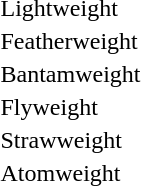<table>
<tr>
<td>Lightweight</td>
<td></td>
<td></td>
<td></td>
<td></td>
</tr>
<tr>
<td>Featherweight</td>
<td></td>
<td></td>
<td></td>
<td></td>
</tr>
<tr>
<td>Bantamweight</td>
<td></td>
<td></td>
<td></td>
<td></td>
</tr>
<tr>
<td>Flyweight</td>
<td></td>
<td></td>
<td></td>
<td></td>
</tr>
<tr>
<td>Strawweight</td>
<td></td>
<td></td>
<td></td>
<td></td>
</tr>
<tr>
<td>Atomweight</td>
<td></td>
<td></td>
<td></td>
<td></td>
</tr>
</table>
